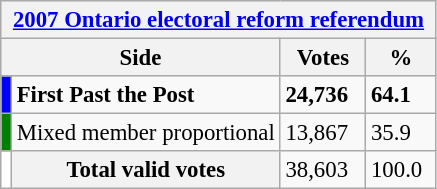<table class="wikitable" style="font-size: 95%; clear:both">
<tr style="background-color:#E9E9E9">
<th colspan=4><a href='#'>2007 Ontario electoral reform referendum</a></th>
</tr>
<tr style="background-color:#E9E9E9">
<th colspan=2 style="width: 130px">Side</th>
<th style="width: 50px">Votes</th>
<th style="width: 40px">%</th>
</tr>
<tr>
<td bgcolor="blue"></td>
<td><strong>First Past the Post</strong></td>
<td><strong>24,736</strong></td>
<td><strong>64.1</strong></td>
</tr>
<tr>
<td bgcolor="green"></td>
<td>Mixed member proportional</td>
<td>13,867</td>
<td>35.9</td>
</tr>
<tr>
<td bgcolor="white"></td>
<th>Total valid votes</th>
<td>38,603</td>
<td>100.0</td>
</tr>
</table>
